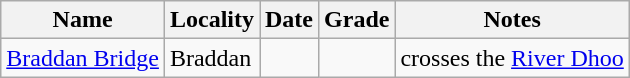<table class="wikitable sortable">
<tr>
<th>Name</th>
<th>Locality</th>
<th>Date</th>
<th>Grade</th>
<th class="unsortable">Notes</th>
</tr>
<tr>
<td><a href='#'>Braddan Bridge</a></td>
<td>Braddan</td>
<td></td>
<td></td>
<td>crosses the <a href='#'>River Dhoo</a></td>
</tr>
</table>
